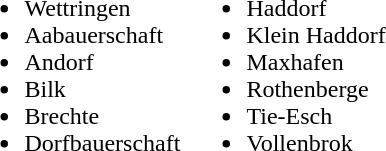<table>
<tr>
<td valign="top"><br><ul><li>Wettringen</li><li>Aabauerschaft</li><li>Andorf</li><li>Bilk</li><li>Brechte</li><li>Dorfbauerschaft</li></ul></td>
<td valign="top"><br><ul><li>Haddorf</li><li>Klein Haddorf</li><li>Maxhafen</li><li>Rothenberge</li><li>Tie-Esch</li><li>Vollenbrok</li></ul></td>
</tr>
</table>
